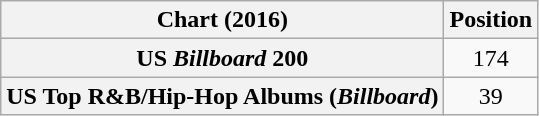<table class="wikitable sortable plainrowheaders" style="text-align:center">
<tr>
<th scope="col">Chart (2016)</th>
<th scope="col">Position</th>
</tr>
<tr>
<th scope="row">US <em>Billboard</em> 200</th>
<td>174</td>
</tr>
<tr>
<th scope="row">US Top R&B/Hip-Hop Albums (<em>Billboard</em>)</th>
<td>39</td>
</tr>
</table>
